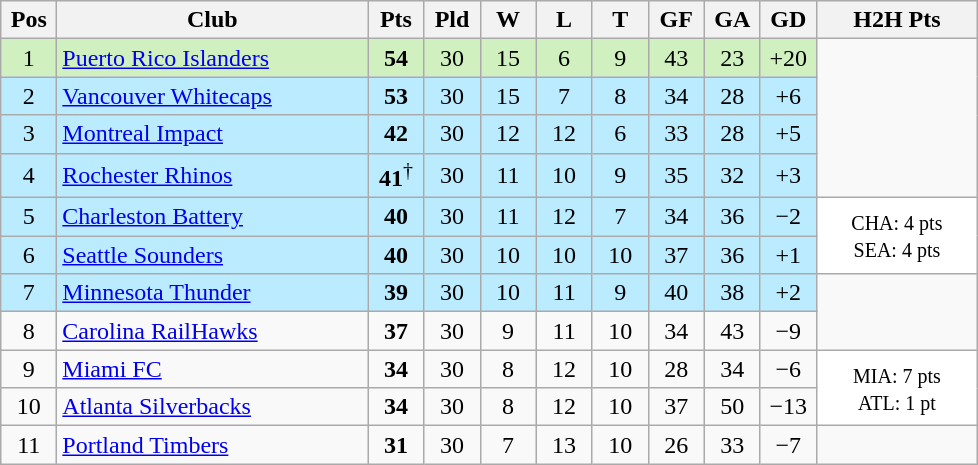<table class="wikitable" style="text-align:center">
<tr>
<th width=30>Pos</th>
<th width=200>Club</th>
<th width=30>Pts</th>
<th width=30>Pld</th>
<th width=30>W</th>
<th width=30>L</th>
<th width=30>T</th>
<th width=30>GF</th>
<th width=30>GA</th>
<th width=30>GD</th>
<th width=100>H2H Pts</th>
</tr>
<tr bgcolor=#D0F0C0>
<td>1</td>
<td align=left><a href='#'>Puerto Rico Islanders</a></td>
<td><strong>54</strong></td>
<td>30</td>
<td>15</td>
<td>6</td>
<td>9</td>
<td>43</td>
<td>23</td>
<td>+20</td>
</tr>
<tr bgcolor=#BBEBFF>
<td>2</td>
<td align=left><a href='#'>Vancouver Whitecaps</a></td>
<td><strong>53</strong></td>
<td>30</td>
<td>15</td>
<td>7</td>
<td>8</td>
<td>34</td>
<td>28</td>
<td>+6</td>
</tr>
<tr bgcolor=#BBEBFF>
<td>3</td>
<td align=left><a href='#'>Montreal Impact</a></td>
<td><strong>42</strong></td>
<td>30</td>
<td>12</td>
<td>12</td>
<td>6</td>
<td>33</td>
<td>28</td>
<td>+5</td>
</tr>
<tr bgcolor=#BBEBFF>
<td>4</td>
<td align=left><a href='#'>Rochester Rhinos</a></td>
<td><strong>41</strong><sup>†</sup></td>
<td>30</td>
<td>11</td>
<td>10</td>
<td>9</td>
<td>35</td>
<td>32</td>
<td>+3</td>
</tr>
<tr bgcolor=#BBEBFF>
<td>5</td>
<td align=left><a href='#'>Charleston Battery</a></td>
<td><strong>40</strong></td>
<td>30</td>
<td>11</td>
<td>12</td>
<td>7</td>
<td>34</td>
<td>36</td>
<td>−2</td>
<td rowspan="2" bgcolor="FFFFFF"><small>CHA: 4 pts<br>SEA: 4 pts</small></td>
</tr>
<tr bgcolor=#BBEBFF>
<td>6</td>
<td align=left><a href='#'>Seattle Sounders</a></td>
<td><strong>40</strong></td>
<td>30</td>
<td>10</td>
<td>10</td>
<td>10</td>
<td>37</td>
<td>36</td>
<td>+1</td>
</tr>
<tr bgcolor=#BBEBFF>
<td>7</td>
<td align=left><a href='#'>Minnesota Thunder</a></td>
<td><strong>39</strong></td>
<td>30</td>
<td>10</td>
<td>11</td>
<td>9</td>
<td>40</td>
<td>38</td>
<td>+2</td>
</tr>
<tr>
<td>8</td>
<td align=left><a href='#'>Carolina RailHawks</a></td>
<td><strong>37</strong></td>
<td>30</td>
<td>9</td>
<td>11</td>
<td>10</td>
<td>34</td>
<td>43</td>
<td>−9</td>
</tr>
<tr>
<td>9</td>
<td align=left><a href='#'>Miami FC</a></td>
<td><strong>34</strong></td>
<td>30</td>
<td>8</td>
<td>12</td>
<td>10</td>
<td>28</td>
<td>34</td>
<td>−6</td>
<td rowspan="2" bgcolor="FFFFFF"><small>MIA: 7 pts<br>ATL: 1 pt</small></td>
</tr>
<tr>
<td>10</td>
<td align=left><a href='#'>Atlanta Silverbacks</a></td>
<td><strong>34</strong></td>
<td>30</td>
<td>8</td>
<td>12</td>
<td>10</td>
<td>37</td>
<td>50</td>
<td>−13</td>
</tr>
<tr bgcolor=>
<td>11</td>
<td align=left><a href='#'>Portland Timbers</a></td>
<td><strong>31</strong></td>
<td>30</td>
<td>7</td>
<td>13</td>
<td>10</td>
<td>26</td>
<td>33</td>
<td>−7</td>
</tr>
</table>
